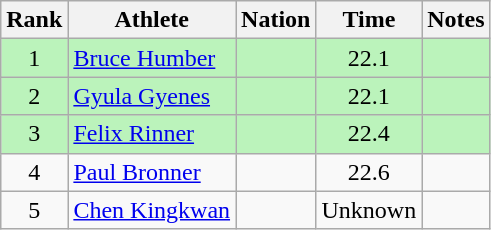<table class="wikitable sortable" style="text-align:center">
<tr>
<th>Rank</th>
<th>Athlete</th>
<th>Nation</th>
<th>Time</th>
<th>Notes</th>
</tr>
<tr bgcolor=bbf3bb>
<td>1</td>
<td align=left><a href='#'>Bruce Humber</a></td>
<td align=left></td>
<td>22.1</td>
<td></td>
</tr>
<tr bgcolor=bbf3bb>
<td>2</td>
<td align=left><a href='#'>Gyula Gyenes</a></td>
<td align=left></td>
<td>22.1</td>
<td></td>
</tr>
<tr bgcolor=bbf3bb>
<td>3</td>
<td align=left><a href='#'>Felix Rinner</a></td>
<td align=left></td>
<td>22.4</td>
<td></td>
</tr>
<tr>
<td>4</td>
<td align=left><a href='#'>Paul Bronner</a></td>
<td align=left></td>
<td>22.6</td>
<td></td>
</tr>
<tr>
<td>5</td>
<td align=left><a href='#'>Chen Kingkwan</a></td>
<td align=left></td>
<td data-sort-value=30.0>Unknown</td>
<td></td>
</tr>
</table>
